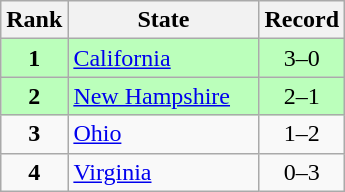<table class="wikitable">
<tr>
<th>Rank</th>
<th>State</th>
<th>Record</th>
</tr>
<tr bgcolor="bbffbb">
<td align=center><strong>1</strong></td>
<td align="left" width="120"> <a href='#'>California</a></td>
<td align=center>3–0</td>
</tr>
<tr bgcolor="bbffbb">
<td align=center><strong>2</strong></td>
<td align="left" width="120"> <a href='#'>New Hampshire</a></td>
<td align=center>2–1</td>
</tr>
<tr>
<td align=center><strong>3</strong></td>
<td align="left" width="120"> <a href='#'>Ohio</a></td>
<td align=center>1–2</td>
</tr>
<tr>
<td align=center><strong>4</strong></td>
<td align="left" width="120"> <a href='#'>Virginia</a></td>
<td align=center>0–3</td>
</tr>
</table>
